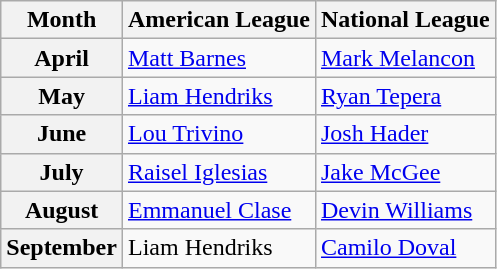<table class="wikitable">
<tr>
<th>Month</th>
<th>American League</th>
<th>National League</th>
</tr>
<tr>
<th>April</th>
<td><a href='#'>Matt Barnes</a></td>
<td><a href='#'>Mark Melancon</a></td>
</tr>
<tr>
<th>May</th>
<td><a href='#'>Liam Hendriks</a></td>
<td><a href='#'>Ryan Tepera</a></td>
</tr>
<tr>
<th>June</th>
<td><a href='#'>Lou Trivino</a></td>
<td><a href='#'>Josh Hader</a></td>
</tr>
<tr>
<th>July</th>
<td><a href='#'>Raisel Iglesias</a></td>
<td><a href='#'>Jake McGee</a></td>
</tr>
<tr>
<th>August</th>
<td><a href='#'>Emmanuel Clase</a></td>
<td><a href='#'>Devin Williams</a></td>
</tr>
<tr>
<th>September</th>
<td>Liam Hendriks</td>
<td><a href='#'>Camilo Doval</a></td>
</tr>
</table>
